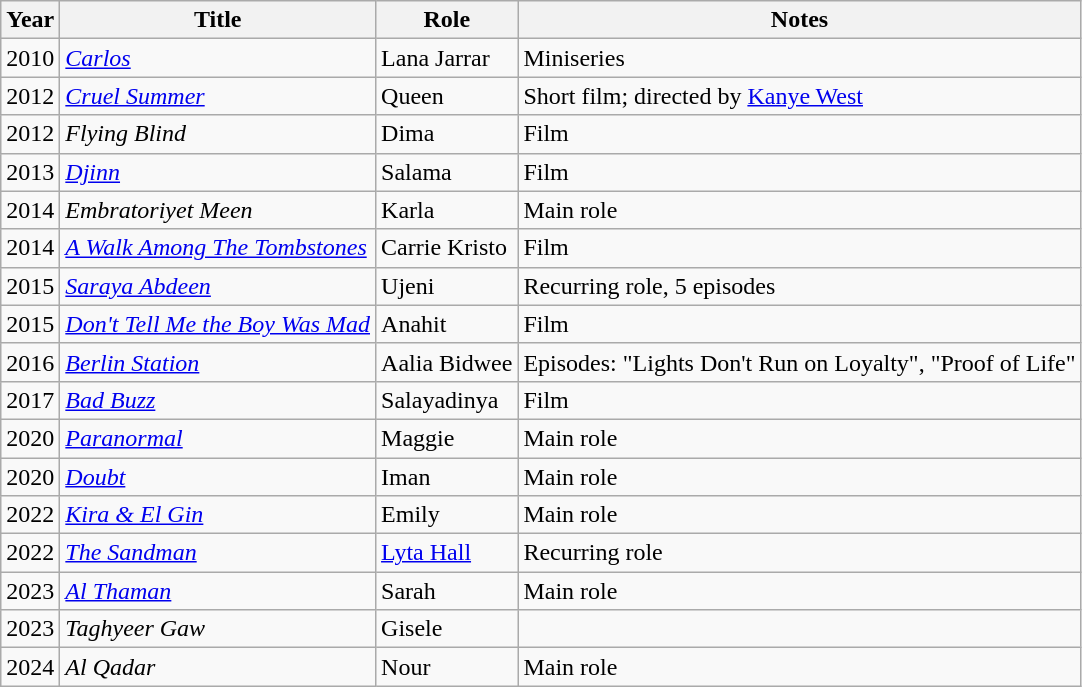<table class="wikitable sortable">
<tr>
<th>Year</th>
<th>Title</th>
<th>Role</th>
<th class="unsortable">Notes</th>
</tr>
<tr>
<td>2010</td>
<td><em><a href='#'>Carlos</a></em></td>
<td>Lana Jarrar</td>
<td>Miniseries</td>
</tr>
<tr>
<td>2012</td>
<td><em><a href='#'>Cruel Summer</a></em></td>
<td>Queen</td>
<td>Short film; directed by <a href='#'>Kanye West</a></td>
</tr>
<tr>
<td>2012</td>
<td><em>Flying Blind</em></td>
<td>Dima</td>
<td>Film</td>
</tr>
<tr>
<td>2013</td>
<td><em><a href='#'>Djinn</a></em></td>
<td>Salama</td>
<td>Film</td>
</tr>
<tr>
<td>2014</td>
<td><em>Embratoriyet Meen</em></td>
<td>Karla</td>
<td>Main role</td>
</tr>
<tr>
<td>2014</td>
<td><em><a href='#'>A Walk Among The Tombstones</a></em></td>
<td>Carrie Kristo</td>
<td>Film</td>
</tr>
<tr>
<td>2015</td>
<td><em><a href='#'>Saraya Abdeen</a></em></td>
<td>Ujeni</td>
<td>Recurring role, 5 episodes</td>
</tr>
<tr>
<td>2015</td>
<td><em><a href='#'>Don't Tell Me the Boy Was Mad</a></em></td>
<td>Anahit</td>
<td>Film</td>
</tr>
<tr>
<td>2016</td>
<td><em><a href='#'>Berlin Station</a></em></td>
<td>Aalia Bidwee</td>
<td>Episodes: "Lights Don't Run on Loyalty", "Proof of Life"</td>
</tr>
<tr>
<td>2017</td>
<td><em><a href='#'>Bad Buzz</a></em></td>
<td>Salayadinya</td>
<td>Film</td>
</tr>
<tr>
<td>2020</td>
<td><em><a href='#'>Paranormal</a></em></td>
<td>Maggie</td>
<td>Main role</td>
</tr>
<tr>
<td>2020</td>
<td><em><a href='#'>Doubt</a></em></td>
<td>Iman</td>
<td>Main role</td>
</tr>
<tr>
<td>2022</td>
<td><em><a href='#'>Kira & El Gin</a></em></td>
<td>Emily</td>
<td>Main role</td>
</tr>
<tr>
<td>2022</td>
<td><em><a href='#'>The Sandman</a></em></td>
<td><a href='#'>Lyta Hall</a></td>
<td>Recurring role</td>
</tr>
<tr>
<td>2023</td>
<td><em><a href='#'>Al Thaman</a></em></td>
<td>Sarah</td>
<td>Main role</td>
</tr>
<tr>
<td>2023</td>
<td><em>Taghyeer Gaw</em></td>
<td>Gisele</td>
</tr>
<tr>
<td>2024</td>
<td><em>Al Qadar</em></td>
<td>Nour</td>
<td>Main role</td>
</tr>
</table>
